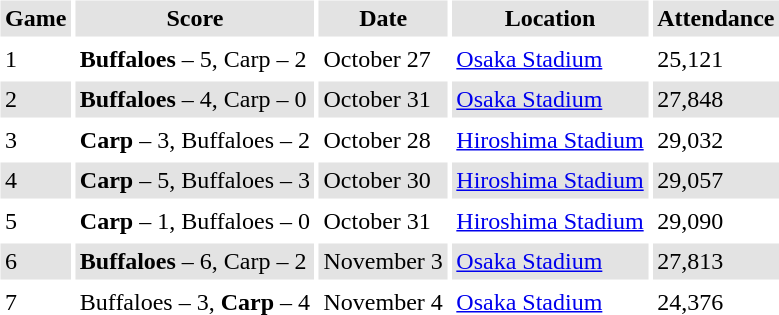<table border="0" cellspacing="3" cellpadding="3">
<tr style="background: #e3e3e3;">
<th>Game</th>
<th>Score</th>
<th>Date</th>
<th>Location</th>
<th>Attendance</th>
</tr>
<tr>
<td>1</td>
<td><strong>Buffaloes</strong> – 5, Carp – 2</td>
<td>October 27</td>
<td><a href='#'>Osaka Stadium</a></td>
<td>25,121</td>
</tr>
<tr style="background: #e3e3e3;">
<td>2</td>
<td><strong>Buffaloes</strong> – 4, Carp – 0</td>
<td>October 31</td>
<td><a href='#'>Osaka Stadium</a></td>
<td>27,848</td>
</tr>
<tr>
<td>3</td>
<td><strong>Carp</strong> – 3, Buffaloes – 2</td>
<td>October 28</td>
<td><a href='#'>Hiroshima Stadium</a></td>
<td>29,032</td>
</tr>
<tr style="background: #e3e3e3;">
<td>4</td>
<td><strong>Carp</strong> – 5, Buffaloes – 3</td>
<td>October 30</td>
<td><a href='#'>Hiroshima Stadium</a></td>
<td>29,057</td>
</tr>
<tr>
<td>5</td>
<td><strong>Carp</strong> – 1, Buffaloes – 0</td>
<td>October 31</td>
<td><a href='#'>Hiroshima Stadium</a></td>
<td>29,090</td>
</tr>
<tr style="background: #e3e3e3;">
<td>6</td>
<td><strong>Buffaloes</strong> – 6, Carp – 2</td>
<td>November 3</td>
<td><a href='#'>Osaka Stadium</a></td>
<td>27,813</td>
</tr>
<tr>
<td>7</td>
<td>Buffaloes – 3, <strong>Carp</strong> – 4</td>
<td>November 4</td>
<td><a href='#'>Osaka Stadium</a></td>
<td>24,376</td>
</tr>
</table>
